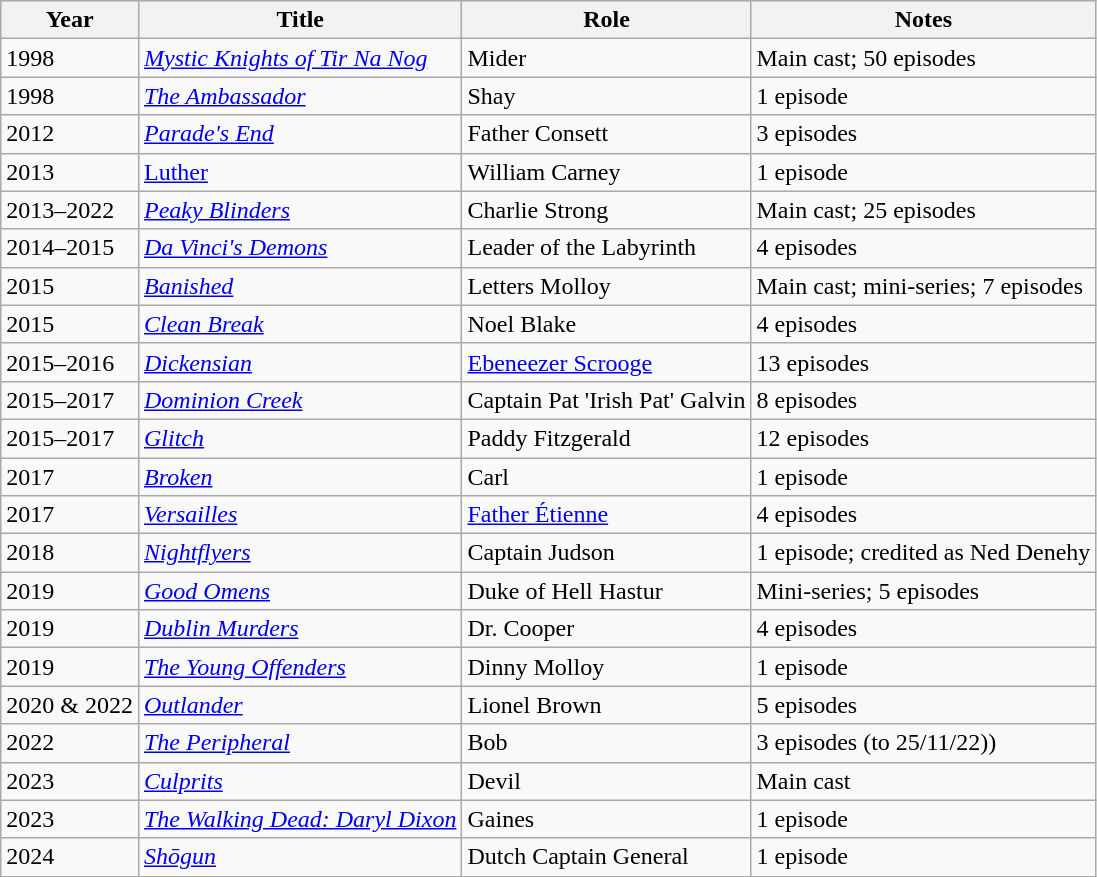<table class="wikitable">
<tr>
<th>Year</th>
<th>Title</th>
<th>Role</th>
<th>Notes</th>
</tr>
<tr>
<td>1998</td>
<td><em><a href='#'>Mystic Knights of Tir Na Nog</a></em></td>
<td>Mider</td>
<td>Main cast; 50 episodes</td>
</tr>
<tr>
<td>1998</td>
<td><em><a href='#'>The Ambassador</a></em></td>
<td>Shay</td>
<td>1 episode</td>
</tr>
<tr>
<td>2012</td>
<td><em><a href='#'>Parade's End</a></em></td>
<td>Father Consett</td>
<td>3 episodes</td>
</tr>
<tr>
<td>2013</td>
<td><a href='#'>Luther</a></td>
<td>William Carney</td>
<td>1 episode</td>
</tr>
<tr>
<td>2013–2022</td>
<td><em><a href='#'>Peaky Blinders</a></em></td>
<td>Charlie Strong</td>
<td>Main cast; 25 episodes</td>
</tr>
<tr>
<td>2014–2015</td>
<td><em><a href='#'>Da Vinci's Demons</a></em></td>
<td>Leader of the Labyrinth</td>
<td>4 episodes</td>
</tr>
<tr>
<td>2015</td>
<td><em><a href='#'>Banished</a></em></td>
<td>Letters Molloy</td>
<td>Main cast; mini-series; 7 episodes</td>
</tr>
<tr>
<td>2015</td>
<td><em><a href='#'>Clean Break</a></em></td>
<td>Noel Blake</td>
<td>4 episodes</td>
</tr>
<tr>
<td>2015–2016</td>
<td><em><a href='#'>Dickensian</a></em></td>
<td><a href='#'>Ebeneezer Scrooge</a></td>
<td>13 episodes</td>
</tr>
<tr>
<td>2015–2017</td>
<td><em><a href='#'>Dominion Creek</a></em></td>
<td>Captain Pat 'Irish Pat' Galvin</td>
<td>8 episodes</td>
</tr>
<tr>
<td>2015–2017</td>
<td><em><a href='#'>Glitch</a></em></td>
<td>Paddy Fitzgerald</td>
<td>12 episodes</td>
</tr>
<tr>
<td>2017</td>
<td><em><a href='#'>Broken</a></em></td>
<td>Carl</td>
<td>1 episode</td>
</tr>
<tr>
<td>2017</td>
<td><em><a href='#'>Versailles</a></em></td>
<td><a href='#'>Father Étienne</a></td>
<td>4 episodes</td>
</tr>
<tr>
<td>2018</td>
<td><em><a href='#'>Nightflyers</a></em></td>
<td>Captain Judson</td>
<td>1 episode; credited as Ned Denehy</td>
</tr>
<tr>
<td>2019</td>
<td><em><a href='#'>Good Omens</a></em></td>
<td>Duke of Hell Hastur</td>
<td>Mini-series; 5 episodes</td>
</tr>
<tr>
<td>2019</td>
<td><em><a href='#'>Dublin Murders</a></em></td>
<td>Dr. Cooper</td>
<td>4 episodes</td>
</tr>
<tr>
<td>2019</td>
<td><em><a href='#'>The Young Offenders</a></em></td>
<td>Dinny Molloy</td>
<td>1 episode</td>
</tr>
<tr>
<td>2020 & 2022</td>
<td><em><a href='#'>Outlander</a></em></td>
<td>Lionel Brown</td>
<td>5 episodes</td>
</tr>
<tr>
<td>2022</td>
<td><em><a href='#'>The Peripheral</a></em></td>
<td>Bob</td>
<td>3 episodes (to 25/11/22))</td>
</tr>
<tr>
<td>2023</td>
<td><em><a href='#'>Culprits</a></em></td>
<td>Devil</td>
<td>Main cast</td>
</tr>
<tr>
<td>2023</td>
<td><em><a href='#'>The Walking Dead: Daryl Dixon</a></em></td>
<td>Gaines</td>
<td>1 episode</td>
</tr>
<tr>
<td>2024</td>
<td><em><a href='#'>Shōgun</a></em></td>
<td>Dutch Captain General</td>
<td>1 episode</td>
</tr>
</table>
